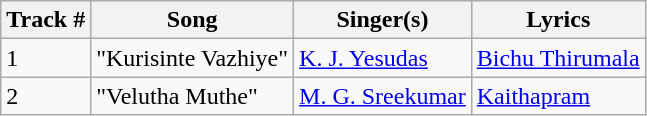<table class="wikitable">
<tr>
<th>Track #</th>
<th>Song</th>
<th>Singer(s)</th>
<th>Lyrics</th>
</tr>
<tr>
<td>1</td>
<td>"Kurisinte Vazhiye"</td>
<td><a href='#'>K. J. Yesudas</a></td>
<td><a href='#'>Bichu Thirumala</a></td>
</tr>
<tr>
<td>2</td>
<td>"Velutha Muthe"</td>
<td><a href='#'>M. G. Sreekumar</a></td>
<td><a href='#'>Kaithapram</a></td>
</tr>
</table>
